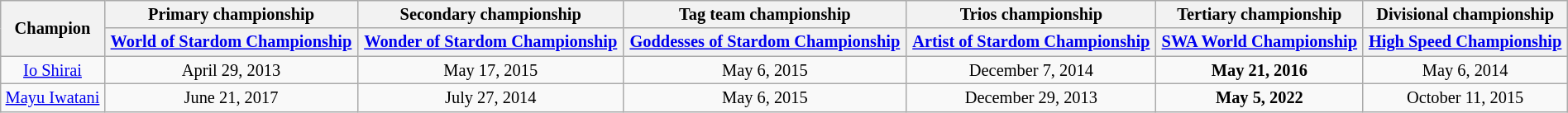<table class="wikitable" style="font-size:85%; text-align:center; width:100%;">
<tr>
<th rowspan=2>Champion</th>
<th>Primary championship</th>
<th>Secondary championship</th>
<th>Tag team championship</th>
<th>Trios championship</th>
<th>Tertiary championship</th>
<th>Divisional championship</th>
</tr>
<tr>
<th><a href='#'>World of Stardom Championship</a></th>
<th><a href='#'>Wonder of Stardom Championship</a></th>
<th><a href='#'>Goddesses of Stardom Championship</a></th>
<th><a href='#'>Artist of Stardom Championship</a></th>
<th><a href='#'>SWA World Championship</a></th>
<th><a href='#'>High Speed Championship</a></th>
</tr>
<tr>
<td><a href='#'>Io Shirai</a></td>
<td>April 29, 2013</td>
<td>May 17, 2015</td>
<td>May 6, 2015<br></td>
<td>December 7, 2014<br></td>
<td><strong>May 21, 2016</strong></td>
<td>May 6, 2014</td>
</tr>
<tr>
<td><a href='#'>Mayu Iwatani</a></td>
<td>June 21, 2017</td>
<td>July 27, 2014</td>
<td>May 6, 2015<br></td>
<td>December 29, 2013<br></td>
<td><strong>May 5, 2022</strong></td>
<td>October 11, 2015</td>
</tr>
</table>
